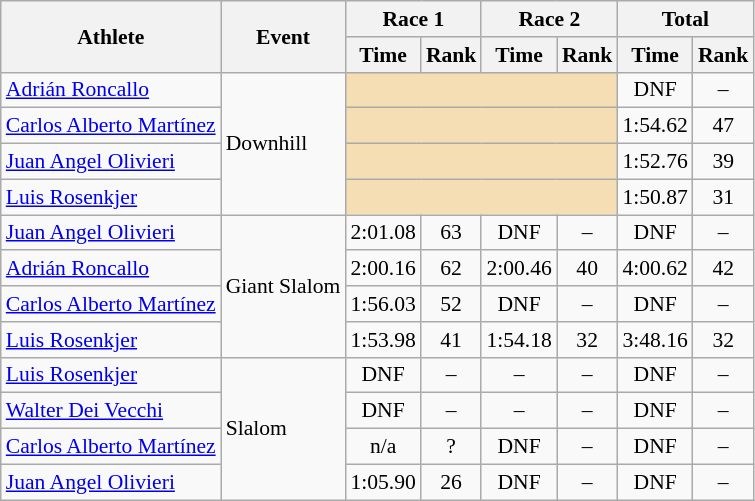<table class="wikitable" style="font-size:90%">
<tr>
<th rowspan="2">Athlete</th>
<th rowspan="2">Event</th>
<th colspan="2">Race 1</th>
<th colspan="2">Race 2</th>
<th colspan="2">Total</th>
</tr>
<tr>
<th>Time</th>
<th>Rank</th>
<th>Time</th>
<th>Rank</th>
<th>Time</th>
<th>Rank</th>
</tr>
<tr>
<td><a href='#'>Adrián Roncallo</a></td>
<td rowspan="4">Downhill</td>
<td colspan="4" bgcolor="wheat"></td>
<td align="center">DNF</td>
<td align="center">–</td>
</tr>
<tr>
<td><a href='#'>Carlos Alberto Martínez</a></td>
<td colspan="4" bgcolor="wheat"></td>
<td align="center">1:54.62</td>
<td align="center">47</td>
</tr>
<tr>
<td><a href='#'>Juan Angel Olivieri</a></td>
<td colspan="4" bgcolor="wheat"></td>
<td align="center">1:52.76</td>
<td align="center">39</td>
</tr>
<tr>
<td><a href='#'>Luis Rosenkjer</a></td>
<td colspan="4" bgcolor="wheat"></td>
<td align="center">1:50.87</td>
<td align="center">31</td>
</tr>
<tr>
<td><a href='#'>Juan Angel Olivieri</a></td>
<td rowspan="4">Giant Slalom</td>
<td align="center">2:01.08</td>
<td align="center">63</td>
<td align="center">DNF</td>
<td align="center">–</td>
<td align="center">DNF</td>
<td align="center">–</td>
</tr>
<tr>
<td><a href='#'>Adrián Roncallo</a></td>
<td align="center">2:00.16</td>
<td align="center">62</td>
<td align="center">2:00.46</td>
<td align="center">40</td>
<td align="center">4:00.62</td>
<td align="center">42</td>
</tr>
<tr>
<td><a href='#'>Carlos Alberto Martínez</a></td>
<td align="center">1:56.03</td>
<td align="center">52</td>
<td align="center">DNF</td>
<td align="center">–</td>
<td align="center">DNF</td>
<td align="center">–</td>
</tr>
<tr>
<td><a href='#'>Luis Rosenkjer</a></td>
<td align="center">1:53.98</td>
<td align="center">41</td>
<td align="center">1:54.18</td>
<td align="center">32</td>
<td align="center">3:48.16</td>
<td align="center">32</td>
</tr>
<tr>
<td><a href='#'>Luis Rosenkjer</a></td>
<td rowspan="4">Slalom</td>
<td align="center">DNF</td>
<td align="center">–</td>
<td align="center">–</td>
<td align="center">–</td>
<td align="center">DNF</td>
<td align="center">–</td>
</tr>
<tr>
<td><a href='#'>Walter Dei Vecchi</a></td>
<td align="center">DNF</td>
<td align="center">–</td>
<td align="center">–</td>
<td align="center">–</td>
<td align="center">DNF</td>
<td align="center">–</td>
</tr>
<tr>
<td><a href='#'>Carlos Alberto Martínez</a></td>
<td align="center">n/a</td>
<td align="center">?</td>
<td align="center">DNF</td>
<td align="center">–</td>
<td align="center">DNF</td>
<td align="center">–</td>
</tr>
<tr>
<td><a href='#'>Juan Angel Olivieri</a></td>
<td align="center">1:05.90</td>
<td align="center">26</td>
<td align="center">DNF</td>
<td align="center">–</td>
<td align="center">DNF</td>
<td align="center">–</td>
</tr>
</table>
